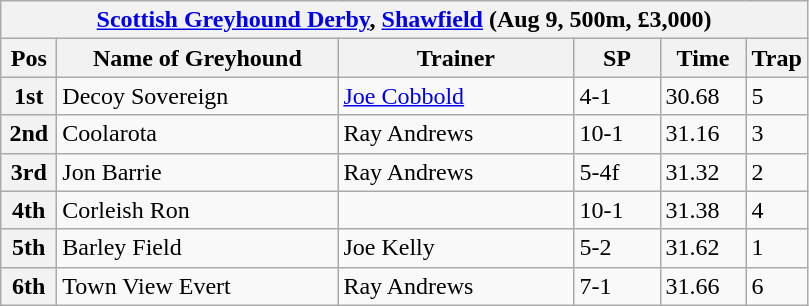<table class="wikitable">
<tr>
<th colspan="6"><a href='#'>Scottish Greyhound Derby</a>, <a href='#'>Shawfield</a> (Aug 9, 500m, £3,000)</th>
</tr>
<tr>
<th width=30>Pos</th>
<th width=180>Name of Greyhound</th>
<th width=150>Trainer</th>
<th width=50>SP</th>
<th width=50>Time</th>
<th width=30>Trap</th>
</tr>
<tr>
<th>1st</th>
<td>Decoy Sovereign</td>
<td><a href='#'>Joe Cobbold</a></td>
<td>4-1</td>
<td>30.68</td>
<td>5</td>
</tr>
<tr>
<th>2nd</th>
<td>Coolarota</td>
<td>Ray Andrews</td>
<td>10-1</td>
<td>31.16</td>
<td>3</td>
</tr>
<tr>
<th>3rd</th>
<td>Jon Barrie</td>
<td>Ray Andrews</td>
<td>5-4f</td>
<td>31.32</td>
<td>2</td>
</tr>
<tr>
<th>4th</th>
<td>Corleish Ron</td>
<td></td>
<td>10-1</td>
<td>31.38</td>
<td>4</td>
</tr>
<tr>
<th>5th</th>
<td>Barley Field</td>
<td>Joe Kelly</td>
<td>5-2</td>
<td>31.62</td>
<td>1</td>
</tr>
<tr>
<th>6th</th>
<td>Town View Evert</td>
<td>Ray Andrews</td>
<td>7-1</td>
<td>31.66</td>
<td>6</td>
</tr>
</table>
